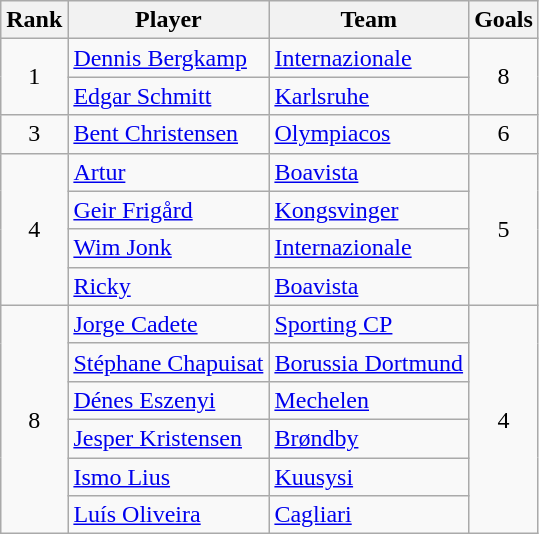<table class="wikitable" style="text-align:center">
<tr>
<th>Rank</th>
<th>Player</th>
<th>Team</th>
<th>Goals</th>
</tr>
<tr>
<td rowspan="2">1</td>
<td align="left"> <a href='#'>Dennis Bergkamp</a></td>
<td align="left"> <a href='#'>Internazionale</a></td>
<td rowspan="2">8</td>
</tr>
<tr>
<td align="left"> <a href='#'>Edgar Schmitt</a></td>
<td align="left"> <a href='#'>Karlsruhe</a></td>
</tr>
<tr>
<td>3</td>
<td align="left"> <a href='#'>Bent Christensen</a></td>
<td align="left"> <a href='#'>Olympiacos</a></td>
<td>6</td>
</tr>
<tr>
<td rowspan="4">4</td>
<td align="left"> <a href='#'>Artur</a></td>
<td align="left"> <a href='#'>Boavista</a></td>
<td rowspan="4">5</td>
</tr>
<tr>
<td align="left"> <a href='#'>Geir Frigård</a></td>
<td align="left"> <a href='#'>Kongsvinger</a></td>
</tr>
<tr>
<td align="left"> <a href='#'>Wim Jonk</a></td>
<td align="left"> <a href='#'>Internazionale</a></td>
</tr>
<tr>
<td align="left"> <a href='#'>Ricky</a></td>
<td align="left"> <a href='#'>Boavista</a></td>
</tr>
<tr>
<td rowspan="6">8</td>
<td align="left"> <a href='#'>Jorge Cadete</a></td>
<td align="left"> <a href='#'>Sporting CP</a></td>
<td rowspan="6">4</td>
</tr>
<tr>
<td align="left"> <a href='#'>Stéphane Chapuisat</a></td>
<td align="left"> <a href='#'>Borussia Dortmund</a></td>
</tr>
<tr>
<td align="left"> <a href='#'>Dénes Eszenyi</a></td>
<td align="left"> <a href='#'>Mechelen</a></td>
</tr>
<tr>
<td align="left"> <a href='#'>Jesper Kristensen</a></td>
<td align="left"> <a href='#'>Brøndby</a></td>
</tr>
<tr>
<td align="left"> <a href='#'>Ismo Lius</a></td>
<td align="left"> <a href='#'>Kuusysi</a></td>
</tr>
<tr>
<td align="left"> <a href='#'>Luís Oliveira</a></td>
<td align="left"> <a href='#'>Cagliari</a></td>
</tr>
</table>
